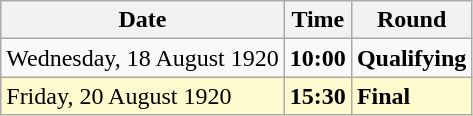<table class="wikitable">
<tr>
<th>Date</th>
<th>Time</th>
<th>Round</th>
</tr>
<tr>
<td>Wednesday, 18 August 1920</td>
<td><strong>10:00</strong></td>
<td><strong>Qualifying</strong></td>
</tr>
<tr style=background:lemonchiffon>
<td>Friday, 20 August 1920</td>
<td><strong>15:30</strong></td>
<td><strong>Final</strong></td>
</tr>
</table>
